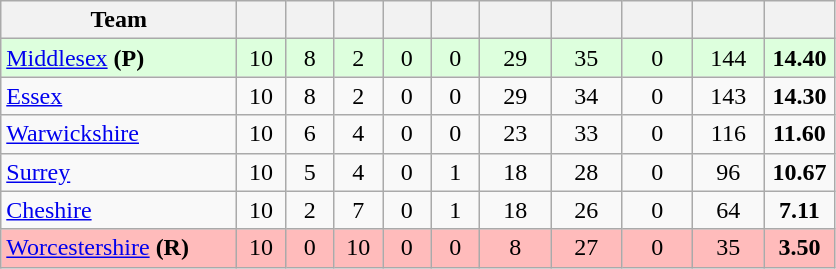<table class="wikitable" style="text-align:center">
<tr>
<th width="150">Team</th>
<th width="25"></th>
<th width="25"></th>
<th width="25"></th>
<th width="25"></th>
<th width="25"></th>
<th width="40"></th>
<th width="40"></th>
<th width="40"></th>
<th width="40"></th>
<th width="40"></th>
</tr>
<tr style="background:#dfd">
<td style="text-align:left"><a href='#'>Middlesex</a> <strong>(P)</strong></td>
<td>10</td>
<td>8</td>
<td>2</td>
<td>0</td>
<td>0</td>
<td>29</td>
<td>35</td>
<td>0</td>
<td>144</td>
<td><strong>14.40</strong></td>
</tr>
<tr>
<td style="text-align:left"><a href='#'>Essex</a></td>
<td>10</td>
<td>8</td>
<td>2</td>
<td>0</td>
<td>0</td>
<td>29</td>
<td>34</td>
<td>0</td>
<td>143</td>
<td><strong>14.30</strong></td>
</tr>
<tr>
<td style="text-align:left"><a href='#'>Warwickshire</a></td>
<td>10</td>
<td>6</td>
<td>4</td>
<td>0</td>
<td>0</td>
<td>23</td>
<td>33</td>
<td>0</td>
<td>116</td>
<td><strong>11.60</strong></td>
</tr>
<tr>
<td style="text-align:left"><a href='#'>Surrey</a></td>
<td>10</td>
<td>5</td>
<td>4</td>
<td>0</td>
<td>1</td>
<td>18</td>
<td>28</td>
<td>0</td>
<td>96</td>
<td><strong>10.67</strong></td>
</tr>
<tr>
<td style="text-align:left"><a href='#'>Cheshire</a></td>
<td>10</td>
<td>2</td>
<td>7</td>
<td>0</td>
<td>1</td>
<td>18</td>
<td>26</td>
<td>0</td>
<td>64</td>
<td><strong>7.11</strong></td>
</tr>
<tr style="background:#FFBBBB">
<td style="text-align:left"><a href='#'>Worcestershire</a> <strong>(R)</strong></td>
<td>10</td>
<td>0</td>
<td>10</td>
<td>0</td>
<td>0</td>
<td>8</td>
<td>27</td>
<td>0</td>
<td>35</td>
<td><strong>3.50</strong></td>
</tr>
</table>
